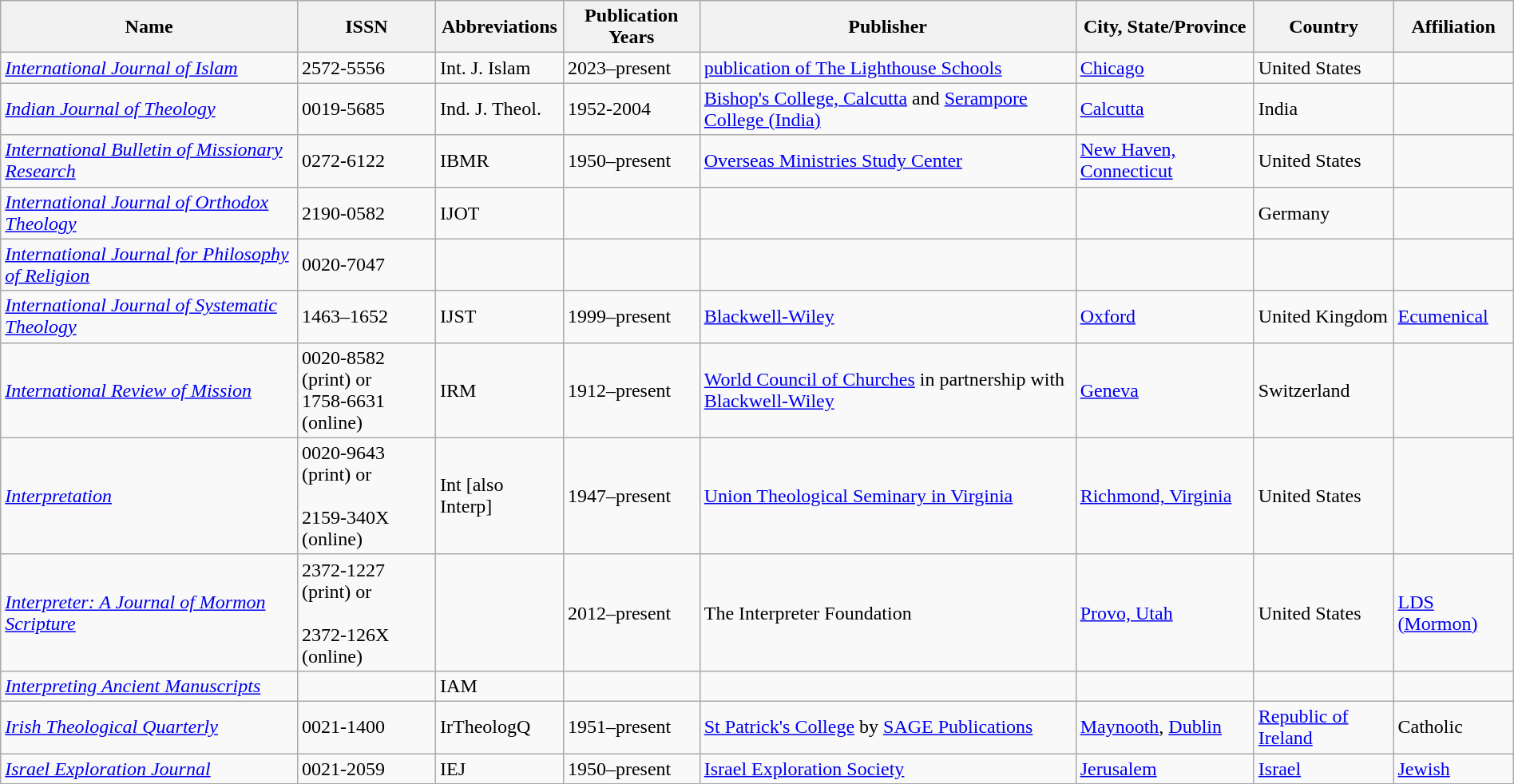<table class="wikitable sortable" style="width: 100%;">
<tr>
<th>Name</th>
<th>ISSN</th>
<th>Abbreviations</th>
<th>Publication Years</th>
<th>Publisher</th>
<th>City, State/Province</th>
<th>Country</th>
<th>Affiliation</th>
</tr>
<tr>
<td><em><a href='#'>International Journal of Islam</a></em></td>
<td>2572-5556</td>
<td>Int. J. Islam</td>
<td>2023–present</td>
<td><a href='#'>publication of The Lighthouse Schools</a></td>
<td><a href='#'>Chicago</a></td>
<td>United States</td>
<td></td>
</tr>
<tr>
<td><em><a href='#'>Indian Journal of Theology</a></em></td>
<td>0019-5685</td>
<td>Ind. J. Theol.</td>
<td>1952-2004</td>
<td><a href='#'>Bishop's College, Calcutta</a> and <a href='#'>Serampore College (India)</a></td>
<td><a href='#'>Calcutta</a></td>
<td>India</td>
<td></td>
</tr>
<tr>
<td><em><a href='#'>International Bulletin of Missionary Research</a></em></td>
<td>0272-6122</td>
<td>IBMR</td>
<td>1950–present</td>
<td><a href='#'>Overseas Ministries Study Center</a></td>
<td><a href='#'>New Haven, Connecticut</a></td>
<td>United States</td>
<td></td>
</tr>
<tr>
<td><em><a href='#'>International Journal of Orthodox Theology</a></em></td>
<td>2190-0582</td>
<td>IJOT</td>
<td></td>
<td></td>
<td></td>
<td>Germany</td>
<td></td>
</tr>
<tr>
<td><em><a href='#'>International Journal for Philosophy of Religion</a></em></td>
<td>0020-7047</td>
<td></td>
<td></td>
<td></td>
<td></td>
<td></td>
<td></td>
</tr>
<tr>
<td><em><a href='#'>International Journal of Systematic Theology</a></em></td>
<td>1463–1652</td>
<td>IJST</td>
<td>1999–present</td>
<td><a href='#'>Blackwell-Wiley</a></td>
<td><a href='#'>Oxford</a></td>
<td>United Kingdom</td>
<td><a href='#'>Ecumenical</a></td>
</tr>
<tr>
<td><em><a href='#'>International Review of Mission</a></em></td>
<td>0020-8582 (print) or<br>1758-6631 (online)</td>
<td>IRM</td>
<td>1912–present</td>
<td><a href='#'>World Council of Churches</a> in partnership with <a href='#'>Blackwell-Wiley</a></td>
<td><a href='#'>Geneva</a></td>
<td>Switzerland</td>
<td></td>
</tr>
<tr>
<td><em><a href='#'>Interpretation</a></em></td>
<td>0020-9643 (print) or<br><br>2159-340X (online)</td>
<td>Int [also Interp]</td>
<td>1947–present</td>
<td><a href='#'>Union Theological Seminary in Virginia</a></td>
<td><a href='#'>Richmond, Virginia</a></td>
<td>United States</td>
<td></td>
</tr>
<tr>
<td><em><a href='#'>Interpreter: A Journal of Mormon Scripture</a></em></td>
<td>2372-1227 (print) or<br><br>2372-126X (online)</td>
<td></td>
<td>2012–present</td>
<td>The Interpreter Foundation</td>
<td><a href='#'>Provo, Utah</a></td>
<td>United States</td>
<td><a href='#'>LDS (Mormon)</a></td>
</tr>
<tr>
<td><em><a href='#'>Interpreting Ancient Manuscripts</a></em></td>
<td></td>
<td>IAM</td>
<td></td>
<td></td>
<td></td>
<td></td>
<td></td>
</tr>
<tr>
<td><em><a href='#'>Irish Theological Quarterly</a></em></td>
<td>0021-1400</td>
<td>IrTheologQ</td>
<td>1951–present</td>
<td><a href='#'>St Patrick's College</a> by <a href='#'>SAGE Publications</a></td>
<td><a href='#'>Maynooth</a>, <a href='#'>Dublin</a></td>
<td><a href='#'>Republic of Ireland</a></td>
<td>Catholic</td>
</tr>
<tr>
<td><em><a href='#'>Israel Exploration Journal</a></em></td>
<td>0021-2059</td>
<td>IEJ</td>
<td>1950–present</td>
<td><a href='#'>Israel Exploration Society</a></td>
<td><a href='#'>Jerusalem</a></td>
<td><a href='#'>Israel</a></td>
<td><a href='#'>Jewish</a></td>
</tr>
<tr>
</tr>
</table>
